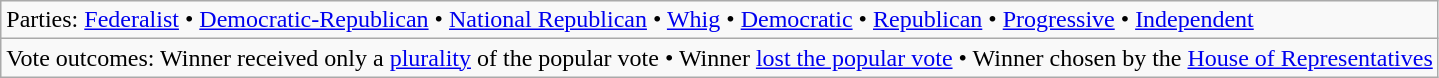<table class="wikitable sortable">
<tr>
<td>Parties: <a href='#'>Federalist</a> • <a href='#'>Democratic-Republican</a> • <a href='#'>National Republican</a> • <a href='#'>Whig</a> • <a href='#'>Democratic</a> • <a href='#'>Republican</a> • <a href='#'>Progressive</a> • <a href='#'>Independent</a></td>
</tr>
<tr>
<td>Vote outcomes:  Winner received only a <a href='#'>plurality</a> of the popular vote •  Winner <a href='#'>lost the popular vote</a> •  Winner chosen by the <a href='#'>House of Representatives</a></td>
</tr>
</table>
